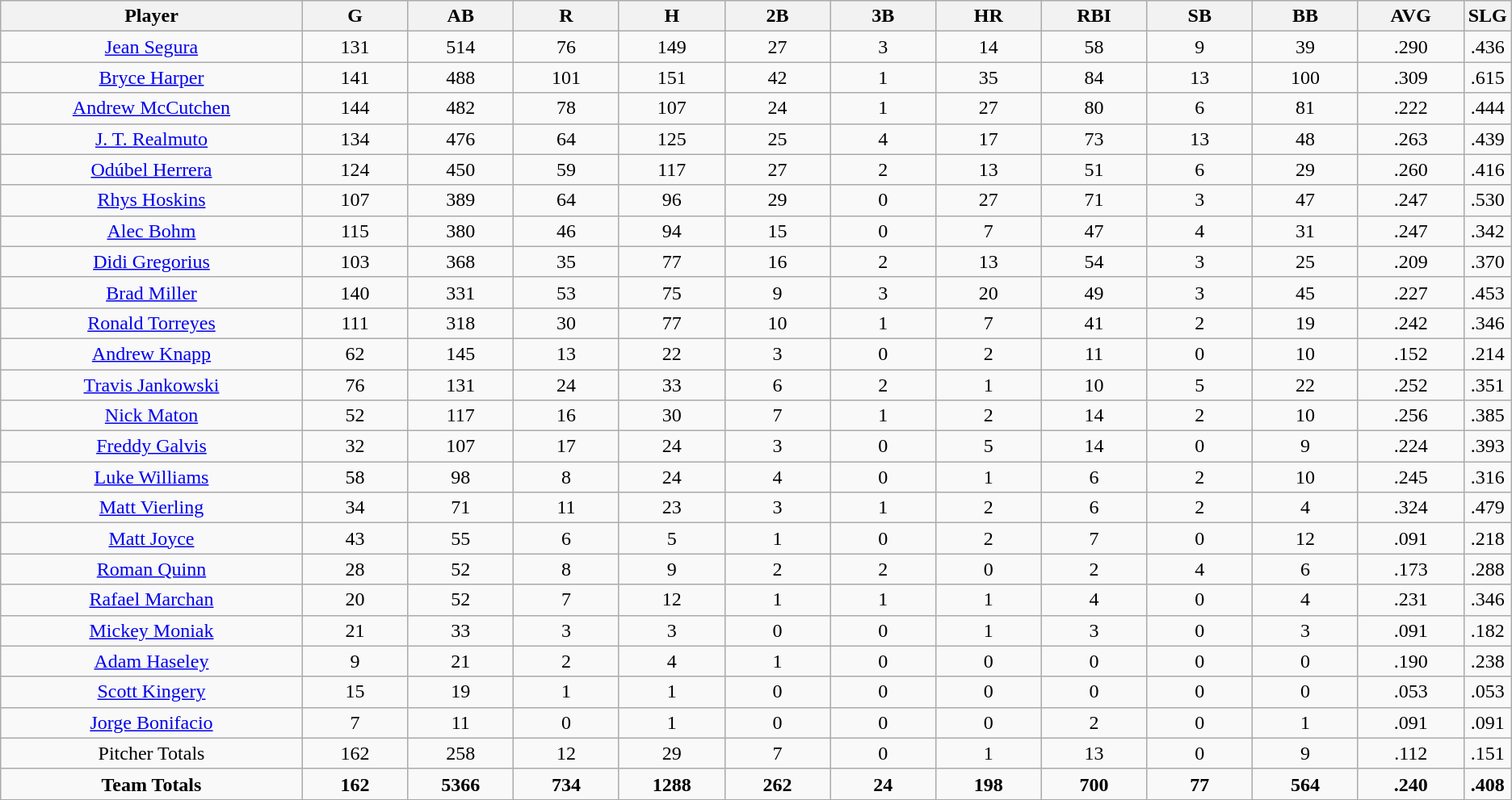<table class=wikitable style="text-align:center">
<tr>
<th bgcolor=#DDDDFF; width="20%">Player</th>
<th bgcolor=#DDDDFF; width="7%">G</th>
<th bgcolor=#DDDDFF; width="7%">AB</th>
<th bgcolor=#DDDDFF; width="7%">R</th>
<th bgcolor=#DDDDFF; width="7%">H</th>
<th bgcolor=#DDDDFF; width="7%">2B</th>
<th bgcolor=#DDDDFF; width="7%">3B</th>
<th bgcolor=#DDDDFF; width="7%">HR</th>
<th bgcolor=#DDDDFF; width="7%">RBI</th>
<th bgcolor=#DDDDFF; width="7%">SB</th>
<th bgcolor=#DDDDFF; width="7%">BB</th>
<th bgcolor=#DDDDFF; width="7%">AVG</th>
<th bgcolor=#DDDDFF; width="7%">SLG</th>
</tr>
<tr>
<td><a href='#'>Jean Segura</a></td>
<td>131</td>
<td>514</td>
<td>76</td>
<td>149</td>
<td>27</td>
<td>3</td>
<td>14</td>
<td>58</td>
<td>9</td>
<td>39</td>
<td>.290</td>
<td>.436</td>
</tr>
<tr>
<td><a href='#'>Bryce Harper</a></td>
<td>141</td>
<td>488</td>
<td>101</td>
<td>151</td>
<td>42</td>
<td>1</td>
<td>35</td>
<td>84</td>
<td>13</td>
<td>100</td>
<td>.309</td>
<td>.615</td>
</tr>
<tr>
<td><a href='#'>Andrew McCutchen</a></td>
<td>144</td>
<td>482</td>
<td>78</td>
<td>107</td>
<td>24</td>
<td>1</td>
<td>27</td>
<td>80</td>
<td>6</td>
<td>81</td>
<td>.222</td>
<td>.444</td>
</tr>
<tr>
<td><a href='#'>J. T. Realmuto</a></td>
<td>134</td>
<td>476</td>
<td>64</td>
<td>125</td>
<td>25</td>
<td>4</td>
<td>17</td>
<td>73</td>
<td>13</td>
<td>48</td>
<td>.263</td>
<td>.439</td>
</tr>
<tr>
<td><a href='#'>Odúbel Herrera</a></td>
<td>124</td>
<td>450</td>
<td>59</td>
<td>117</td>
<td>27</td>
<td>2</td>
<td>13</td>
<td>51</td>
<td>6</td>
<td>29</td>
<td>.260</td>
<td>.416</td>
</tr>
<tr>
<td><a href='#'>Rhys Hoskins</a></td>
<td>107</td>
<td>389</td>
<td>64</td>
<td>96</td>
<td>29</td>
<td>0</td>
<td>27</td>
<td>71</td>
<td>3</td>
<td>47</td>
<td>.247</td>
<td>.530</td>
</tr>
<tr>
<td><a href='#'>Alec Bohm</a></td>
<td>115</td>
<td>380</td>
<td>46</td>
<td>94</td>
<td>15</td>
<td>0</td>
<td>7</td>
<td>47</td>
<td>4</td>
<td>31</td>
<td>.247</td>
<td>.342</td>
</tr>
<tr>
<td><a href='#'>Didi Gregorius</a></td>
<td>103</td>
<td>368</td>
<td>35</td>
<td>77</td>
<td>16</td>
<td>2</td>
<td>13</td>
<td>54</td>
<td>3</td>
<td>25</td>
<td>.209</td>
<td>.370</td>
</tr>
<tr>
<td><a href='#'>Brad Miller</a></td>
<td>140</td>
<td>331</td>
<td>53</td>
<td>75</td>
<td>9</td>
<td>3</td>
<td>20</td>
<td>49</td>
<td>3</td>
<td>45</td>
<td>.227</td>
<td>.453</td>
</tr>
<tr>
<td><a href='#'>Ronald Torreyes</a></td>
<td>111</td>
<td>318</td>
<td>30</td>
<td>77</td>
<td>10</td>
<td>1</td>
<td>7</td>
<td>41</td>
<td>2</td>
<td>19</td>
<td>.242</td>
<td>.346</td>
</tr>
<tr>
<td><a href='#'>Andrew Knapp</a></td>
<td>62</td>
<td>145</td>
<td>13</td>
<td>22</td>
<td>3</td>
<td>0</td>
<td>2</td>
<td>11</td>
<td>0</td>
<td>10</td>
<td>.152</td>
<td>.214</td>
</tr>
<tr>
<td><a href='#'>Travis Jankowski</a></td>
<td>76</td>
<td>131</td>
<td>24</td>
<td>33</td>
<td>6</td>
<td>2</td>
<td>1</td>
<td>10</td>
<td>5</td>
<td>22</td>
<td>.252</td>
<td>.351</td>
</tr>
<tr>
<td><a href='#'>Nick Maton</a></td>
<td>52</td>
<td>117</td>
<td>16</td>
<td>30</td>
<td>7</td>
<td>1</td>
<td>2</td>
<td>14</td>
<td>2</td>
<td>10</td>
<td>.256</td>
<td>.385</td>
</tr>
<tr>
<td><a href='#'>Freddy Galvis</a></td>
<td>32</td>
<td>107</td>
<td>17</td>
<td>24</td>
<td>3</td>
<td>0</td>
<td>5</td>
<td>14</td>
<td>0</td>
<td>9</td>
<td>.224</td>
<td>.393</td>
</tr>
<tr>
<td><a href='#'>Luke Williams</a></td>
<td>58</td>
<td>98</td>
<td>8</td>
<td>24</td>
<td>4</td>
<td>0</td>
<td>1</td>
<td>6</td>
<td>2</td>
<td>10</td>
<td>.245</td>
<td>.316</td>
</tr>
<tr>
<td><a href='#'>Matt Vierling</a></td>
<td>34</td>
<td>71</td>
<td>11</td>
<td>23</td>
<td>3</td>
<td>1</td>
<td>2</td>
<td>6</td>
<td>2</td>
<td>4</td>
<td>.324</td>
<td>.479</td>
</tr>
<tr>
<td><a href='#'>Matt Joyce</a></td>
<td>43</td>
<td>55</td>
<td>6</td>
<td>5</td>
<td>1</td>
<td>0</td>
<td>2</td>
<td>7</td>
<td>0</td>
<td>12</td>
<td>.091</td>
<td>.218</td>
</tr>
<tr>
<td><a href='#'>Roman Quinn</a></td>
<td>28</td>
<td>52</td>
<td>8</td>
<td>9</td>
<td>2</td>
<td>2</td>
<td>0</td>
<td>2</td>
<td>4</td>
<td>6</td>
<td>.173</td>
<td>.288</td>
</tr>
<tr>
<td><a href='#'>Rafael Marchan</a></td>
<td>20</td>
<td>52</td>
<td>7</td>
<td>12</td>
<td>1</td>
<td>1</td>
<td>1</td>
<td>4</td>
<td>0</td>
<td>4</td>
<td>.231</td>
<td>.346</td>
</tr>
<tr>
<td><a href='#'>Mickey Moniak</a></td>
<td>21</td>
<td>33</td>
<td>3</td>
<td>3</td>
<td>0</td>
<td>0</td>
<td>1</td>
<td>3</td>
<td>0</td>
<td>3</td>
<td>.091</td>
<td>.182</td>
</tr>
<tr>
<td><a href='#'>Adam Haseley</a></td>
<td>9</td>
<td>21</td>
<td>2</td>
<td>4</td>
<td>1</td>
<td>0</td>
<td>0</td>
<td>0</td>
<td>0</td>
<td>0</td>
<td>.190</td>
<td>.238</td>
</tr>
<tr>
<td><a href='#'>Scott Kingery</a></td>
<td>15</td>
<td>19</td>
<td>1</td>
<td>1</td>
<td>0</td>
<td>0</td>
<td>0</td>
<td>0</td>
<td>0</td>
<td>0</td>
<td>.053</td>
<td>.053</td>
</tr>
<tr>
<td><a href='#'>Jorge Bonifacio</a></td>
<td>7</td>
<td>11</td>
<td>0</td>
<td>1</td>
<td>0</td>
<td>0</td>
<td>0</td>
<td>2</td>
<td>0</td>
<td>1</td>
<td>.091</td>
<td>.091</td>
</tr>
<tr>
<td>Pitcher Totals</td>
<td>162</td>
<td>258</td>
<td>12</td>
<td>29</td>
<td>7</td>
<td>0</td>
<td>1</td>
<td>13</td>
<td>0</td>
<td>9</td>
<td>.112</td>
<td>.151</td>
</tr>
<tr>
<td><strong>Team Totals</strong></td>
<td><strong>162</strong></td>
<td><strong>5366</strong></td>
<td><strong>734</strong></td>
<td><strong>1288</strong></td>
<td><strong>262</strong></td>
<td><strong>24</strong></td>
<td><strong>198</strong></td>
<td><strong>700</strong></td>
<td><strong>77</strong></td>
<td><strong>564</strong></td>
<td><strong>.240</strong></td>
<td><strong>.408</strong></td>
</tr>
</table>
